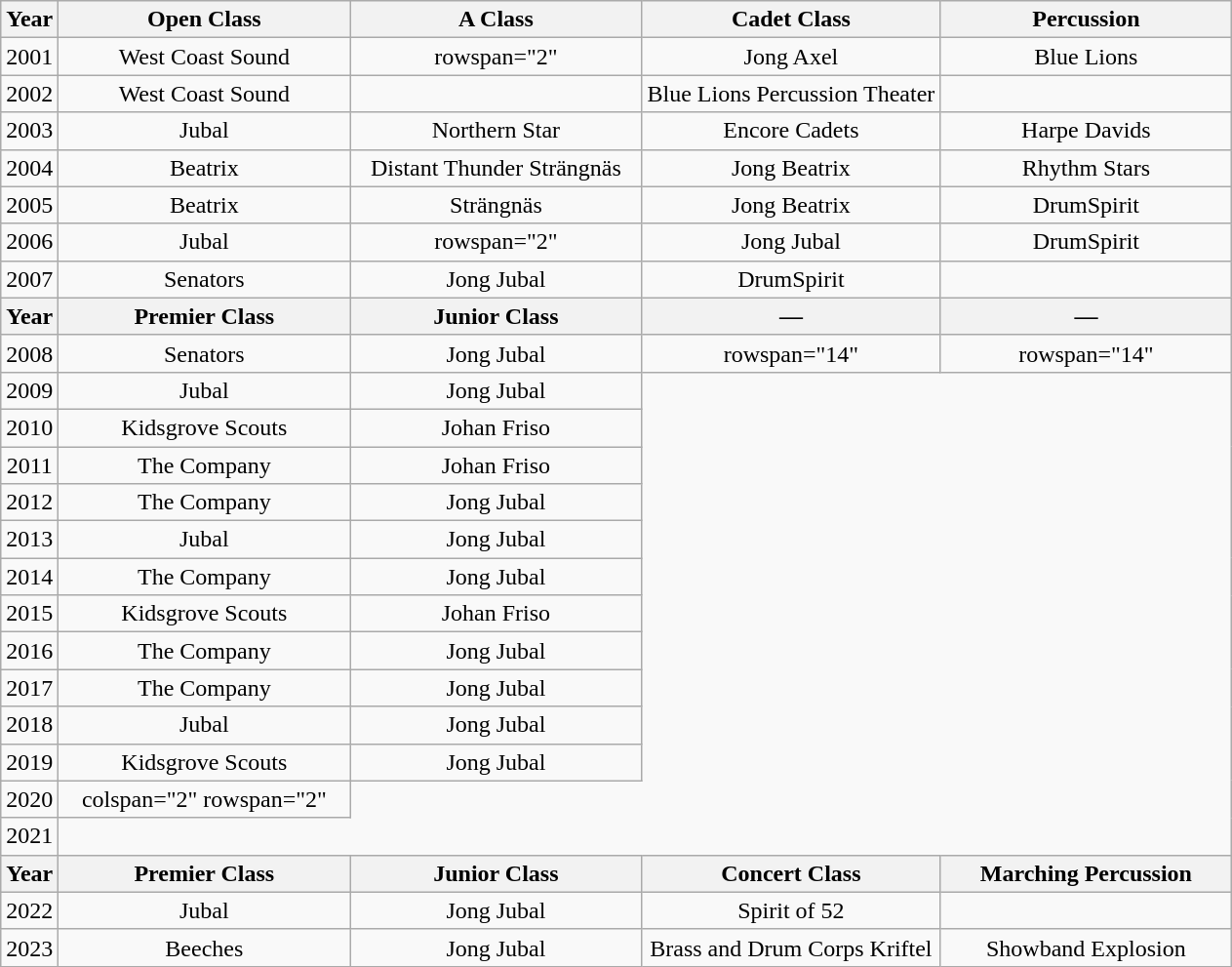<table class="wikitable" style="text-align:center;">
<tr>
<th>Year</th>
<th style="min-width: 12em;">Open Class</th>
<th style="min-width: 12em;">A Class</th>
<th style="min-width: 12em;">Cadet Class</th>
<th style="min-width: 12em;">Percussion</th>
</tr>
<tr>
<td>2001</td>
<td>West Coast Sound</td>
<td>rowspan="2" </td>
<td>Jong Axel</td>
<td>Blue Lions</td>
</tr>
<tr>
<td>2002</td>
<td>West Coast Sound </td>
<td></td>
<td>Blue Lions Percussion Theater</td>
</tr>
<tr>
<td>2003</td>
<td>Jubal</td>
<td>Northern Star</td>
<td>Encore Cadets</td>
<td>Harpe Davids</td>
</tr>
<tr>
<td>2004</td>
<td>Beatrix</td>
<td>Distant Thunder Strängnäs</td>
<td>Jong Beatrix</td>
<td>Rhythm Stars</td>
</tr>
<tr>
<td>2005</td>
<td>Beatrix </td>
<td>Strängnäs </td>
<td>Jong Beatrix </td>
<td>DrumSpirit</td>
</tr>
<tr>
<td>2006</td>
<td>Jubal </td>
<td>rowspan="2" </td>
<td>Jong Jubal</td>
<td>DrumSpirit </td>
</tr>
<tr>
<td>2007</td>
<td>Senators</td>
<td>Jong Jubal </td>
<td>DrumSpirit </td>
</tr>
<tr>
<th>Year</th>
<th>Premier Class</th>
<th>Junior Class</th>
<th>—</th>
<th>—</th>
</tr>
<tr>
<td>2008</td>
<td>Senators </td>
<td>Jong Jubal </td>
<td>rowspan="14" </td>
<td>rowspan="14" </td>
</tr>
<tr>
<td>2009</td>
<td>Jubal </td>
<td>Jong Jubal </td>
</tr>
<tr>
<td>2010</td>
<td>Kidsgrove Scouts</td>
<td>Johan Friso</td>
</tr>
<tr>
<td>2011</td>
<td>The Company</td>
<td>Johan Friso </td>
</tr>
<tr>
<td>2012</td>
<td>The Company </td>
<td>Jong Jubal </td>
</tr>
<tr>
<td>2013</td>
<td>Jubal </td>
<td>Jong Jubal </td>
</tr>
<tr>
<td>2014</td>
<td>The Company </td>
<td>Jong Jubal </td>
</tr>
<tr>
<td>2015</td>
<td>Kidsgrove Scouts </td>
<td>Johan Friso </td>
</tr>
<tr>
<td>2016</td>
<td>The Company </td>
<td>Jong Jubal </td>
</tr>
<tr>
<td>2017</td>
<td>The Company </td>
<td>Jong Jubal </td>
</tr>
<tr>
<td>2018</td>
<td>Jubal </td>
<td>Jong Jubal </td>
</tr>
<tr>
<td>2019</td>
<td>Kidsgrove Scouts </td>
<td>Jong Jubal </td>
</tr>
<tr>
<td>2020</td>
<td>colspan="2" rowspan="2" </td>
</tr>
<tr>
<td>2021</td>
</tr>
<tr>
<th>Year</th>
<th>Premier Class</th>
<th>Junior Class</th>
<th>Concert Class</th>
<th>Marching Percussion</th>
</tr>
<tr>
<td>2022</td>
<td>Jubal </td>
<td>Jong Jubal </td>
<td>Spirit of 52</td>
<td></td>
</tr>
<tr>
<td>2023</td>
<td>Beeches</td>
<td>Jong Jubal </td>
<td>Brass and Drum Corps Kriftel</td>
<td>Showband Explosion</td>
</tr>
</table>
